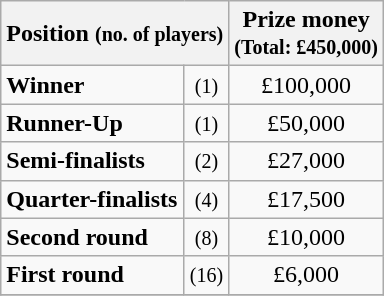<table class="wikitable">
<tr>
<th colspan=2>Position <small>(no. of players)</small></th>
<th>Prize money<br><small>(Total: £450,000)</small></th>
</tr>
<tr>
<td><strong>Winner</strong></td>
<td align=center><small>(1)</small></td>
<td align=center>£100,000</td>
</tr>
<tr>
<td><strong>Runner-Up</strong></td>
<td align=center><small>(1)</small></td>
<td align=center>£50,000</td>
</tr>
<tr>
<td><strong>Semi-finalists</strong></td>
<td align=center><small>(2)</small></td>
<td align=center>£27,000</td>
</tr>
<tr>
<td><strong>Quarter-finalists</strong></td>
<td align=center><small>(4)</small></td>
<td align=center>£17,500</td>
</tr>
<tr>
<td><strong>Second round</strong></td>
<td align=center><small>(8)</small></td>
<td align=center>£10,000</td>
</tr>
<tr>
<td><strong>First round</strong></td>
<td align=center><small>(16)</small></td>
<td align=center>£6,000</td>
</tr>
<tr>
</tr>
</table>
